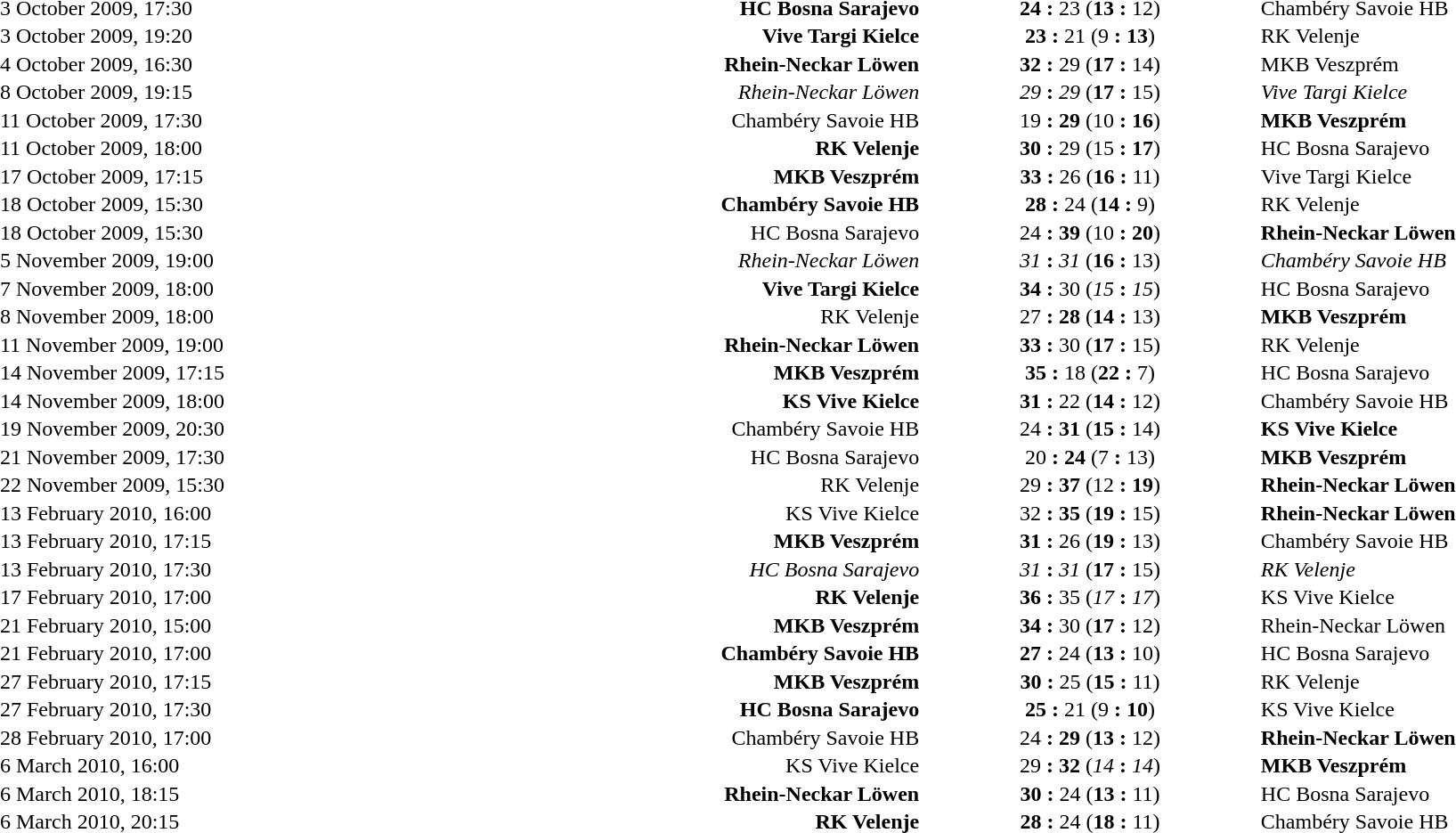<table width=100% cellspacing=1>
<tr>
<th></th>
<th></th>
<th width=20%></th>
<th></th>
</tr>
<tr style=font-size:100%>
<td>3 October 2009, 17:30</td>
<td align=right><strong>HC Bosna Sarajevo</strong> </td>
<td align=center><strong>24</strong> <strong>:</strong> 23 (<strong>13</strong> <strong>:</strong> 12)</td>
<td> Chambéry Savoie HB</td>
</tr>
<tr style=font-size:100%>
<td>3 October 2009, 19:20</td>
<td align=right><strong>Vive Targi Kielce</strong> </td>
<td align=center><strong>23</strong> <strong>:</strong> 21 (9 <strong>:</strong> <strong>13</strong>)</td>
<td> RK Velenje</td>
</tr>
<tr style=font-size:100%>
<td>4 October 2009, 16:30</td>
<td align=right><strong>Rhein-Neckar Löwen</strong> </td>
<td align=center><strong>32</strong> <strong>:</strong> 29 (<strong>17</strong> <strong>:</strong> 14)</td>
<td> MKB Veszprém</td>
</tr>
<tr style=font-size:100%>
<td>8 October 2009, 19:15</td>
<td align=right><em>Rhein-Neckar Löwen</em> </td>
<td align=center><em>29</em> <strong>:</strong> <em>29</em> (<strong>17</strong> <strong>:</strong> 15)</td>
<td> <em>Vive Targi Kielce</em></td>
</tr>
<tr style=font-size:100%>
<td>11 October 2009, 17:30</td>
<td align=right>Chambéry Savoie HB </td>
<td align=center>19 <strong>:</strong> <strong>29</strong> (10 <strong>:</strong> <strong>16</strong>)</td>
<td> <strong>MKB Veszprém</strong></td>
</tr>
<tr style=font-size:100%>
<td>11 October 2009, 18:00</td>
<td align=right><strong>RK Velenje</strong> </td>
<td align=center><strong>30</strong> <strong>:</strong> 29 (15 <strong>:</strong> <strong>17</strong>)</td>
<td> HC Bosna Sarajevo</td>
</tr>
<tr style=font-size:100%>
<td>17 October 2009, 17:15</td>
<td align=right><strong>MKB Veszprém</strong> </td>
<td align=center><strong>33</strong> <strong>:</strong> 26 (<strong>16</strong> <strong>:</strong> 11)</td>
<td> Vive Targi Kielce</td>
</tr>
<tr style=font-size:100%>
<td>18 October 2009, 15:30</td>
<td align=right><strong>Chambéry Savoie HB</strong> </td>
<td align=center><strong>28</strong> <strong>:</strong> 24 (<strong>14</strong> <strong>:</strong> 9)</td>
<td> RK Velenje</td>
</tr>
<tr style=font-size:100%>
<td>18 October 2009, 15:30</td>
<td align=right>HC Bosna Sarajevo </td>
<td align=center>24 <strong>:</strong> <strong>39</strong> (10 <strong>:</strong> <strong>20</strong>)</td>
<td> <strong>Rhein-Neckar Löwen</strong></td>
</tr>
<tr style=font-size:100%>
<td>5 November 2009, 19:00</td>
<td align=right><em>Rhein-Neckar Löwen</em> </td>
<td align=center><em>31</em> <strong>:</strong> <em>31</em> (<strong>16</strong> <strong>:</strong> 13)</td>
<td> <em>Chambéry Savoie HB</em></td>
</tr>
<tr style=font-size:100%>
<td>7 November 2009, 18:00</td>
<td align=right><strong>Vive Targi Kielce</strong> </td>
<td align=center><strong>34</strong> <strong>:</strong> 30 (<em>15</em> <strong>:</strong> <em>15</em>)</td>
<td> HC Bosna Sarajevo</td>
</tr>
<tr style=font-size:100%>
<td>8 November 2009, 18:00</td>
<td align=right>RK Velenje </td>
<td align=center>27 <strong>:</strong> <strong>28</strong> (<strong>14</strong> <strong>:</strong> 13)</td>
<td> <strong>MKB Veszprém</strong></td>
</tr>
<tr style=font-size:100%>
<td>11 November 2009, 19:00</td>
<td align=right><strong>Rhein-Neckar Löwen</strong> </td>
<td align=center><strong>33</strong> <strong>:</strong> 30 (<strong>17</strong> <strong>:</strong> 15)</td>
<td> RK Velenje</td>
</tr>
<tr style=font-size:100%>
<td>14 November 2009, 17:15</td>
<td align=right><strong>MKB Veszprém</strong> </td>
<td align=center><strong>35</strong> <strong>:</strong> 18 (<strong>22</strong> <strong>:</strong> 7)</td>
<td> HC Bosna Sarajevo</td>
</tr>
<tr style=font-size:100%>
<td>14 November 2009, 18:00</td>
<td align=right><strong>KS Vive Kielce</strong> </td>
<td align=center><strong>31</strong> <strong>:</strong> 22 (<strong>14</strong> <strong>:</strong> 12)</td>
<td> Chambéry Savoie HB</td>
</tr>
<tr style=font-size:100%>
<td>19 November 2009, 20:30</td>
<td align=right>Chambéry Savoie HB </td>
<td align=center>24 <strong>:</strong> <strong>31</strong> (<strong>15</strong> <strong>:</strong> 14)</td>
<td> <strong>KS Vive Kielce</strong></td>
</tr>
<tr style=font-size:100%>
<td>21 November 2009, 17:30</td>
<td align=right>HC Bosna Sarajevo </td>
<td align=center>20 <strong>:</strong> <strong>24</strong> (7 <strong>:</strong> 13)</td>
<td> <strong>MKB Veszprém</strong></td>
</tr>
<tr style=font-size:100%>
<td>22 November 2009, 15:30</td>
<td align=right>RK Velenje </td>
<td align=center>29 <strong>:</strong> <strong>37</strong> (12 <strong>:</strong> <strong>19</strong>)</td>
<td> <strong>Rhein-Neckar Löwen</strong></td>
</tr>
<tr style=font-size:100%>
<td>13 February 2010, 16:00</td>
<td align=right>KS Vive Kielce </td>
<td align=center>32 <strong>:</strong> <strong>35</strong> (<strong>19</strong> <strong>:</strong> 15)</td>
<td> <strong>Rhein-Neckar Löwen</strong></td>
</tr>
<tr style=font-size:100%>
<td>13 February 2010, 17:15</td>
<td align=right><strong>MKB Veszprém</strong> </td>
<td align=center><strong>31</strong> <strong>:</strong> 26 (<strong>19</strong> <strong>:</strong> 13)</td>
<td> Chambéry Savoie HB</td>
</tr>
<tr style=font-size:100%>
<td>13 February 2010, 17:30</td>
<td align=right><em>HC Bosna Sarajevo</em> </td>
<td align=center><em>31</em> <strong>:</strong> <em>31</em> (<strong>17</strong> <strong>:</strong> 15)</td>
<td> <em>RK Velenje</em></td>
</tr>
<tr style=font-size:100%>
<td>17 February 2010, 17:00</td>
<td align=right><strong>RK Velenje</strong> </td>
<td align=center><strong>36</strong> <strong>:</strong> 35 (<em>17</em> <strong>:</strong> <em>17</em>)</td>
<td> KS Vive Kielce</td>
</tr>
<tr style=font-size:100%>
<td>21 February 2010, 15:00</td>
<td align=right><strong>MKB Veszprém</strong> </td>
<td align=center><strong>34</strong> <strong>:</strong> 30 (<strong>17</strong> <strong>:</strong> 12)</td>
<td> Rhein-Neckar Löwen</td>
</tr>
<tr style=font-size:100%>
<td>21 February 2010, 17:00</td>
<td align=right><strong>Chambéry Savoie HB</strong> </td>
<td align=center><strong>27</strong> <strong>:</strong> 24 (<strong>13</strong> <strong>:</strong> 10)</td>
<td> HC Bosna Sarajevo</td>
</tr>
<tr style=font-size:100%>
<td>27 February 2010, 17:15</td>
<td align=right><strong>MKB Veszprém</strong> </td>
<td align=center><strong>30</strong> <strong>:</strong> 25 (<strong>15</strong> <strong>:</strong> 11)</td>
<td> RK Velenje</td>
</tr>
<tr style=font-size:100%>
<td>27 February 2010, 17:30</td>
<td align=right><strong>HC Bosna Sarajevo</strong> </td>
<td align=center><strong>25</strong> <strong>:</strong> 21 (9 <strong>:</strong> <strong>10</strong>)</td>
<td>KS Vive Kielce</td>
</tr>
<tr style=font-size:100%>
<td>28 February 2010, 17:00</td>
<td align=right>Chambéry Savoie HB </td>
<td align=center>24 <strong>:</strong> <strong>29</strong> (<strong>13</strong> <strong>:</strong> 12)</td>
<td> <strong>Rhein-Neckar Löwen</strong></td>
</tr>
<tr style=font-size:100%>
<td>6 March 2010, 16:00</td>
<td align=right>KS Vive Kielce </td>
<td align=center>29 <strong>:</strong> <strong>32</strong> (<em>14</em> <strong>:</strong> <em>14</em>)</td>
<td> <strong>MKB Veszprém</strong></td>
</tr>
<tr style=font-size:100%>
<td>6 March 2010, 18:15</td>
<td align=right><strong>Rhein-Neckar Löwen</strong> </td>
<td align=center><strong>30</strong> <strong>:</strong> 24 (<strong>13</strong> <strong>:</strong> 11)</td>
<td> HC Bosna Sarajevo</td>
</tr>
<tr style=font-size:100%>
<td>6 March 2010, 20:15</td>
<td align=right><strong>RK Velenje</strong> </td>
<td align=center><strong>28</strong> <strong>:</strong> 24 (<strong>18</strong> <strong>:</strong> 11)</td>
<td> Chambéry Savoie HB</td>
</tr>
</table>
